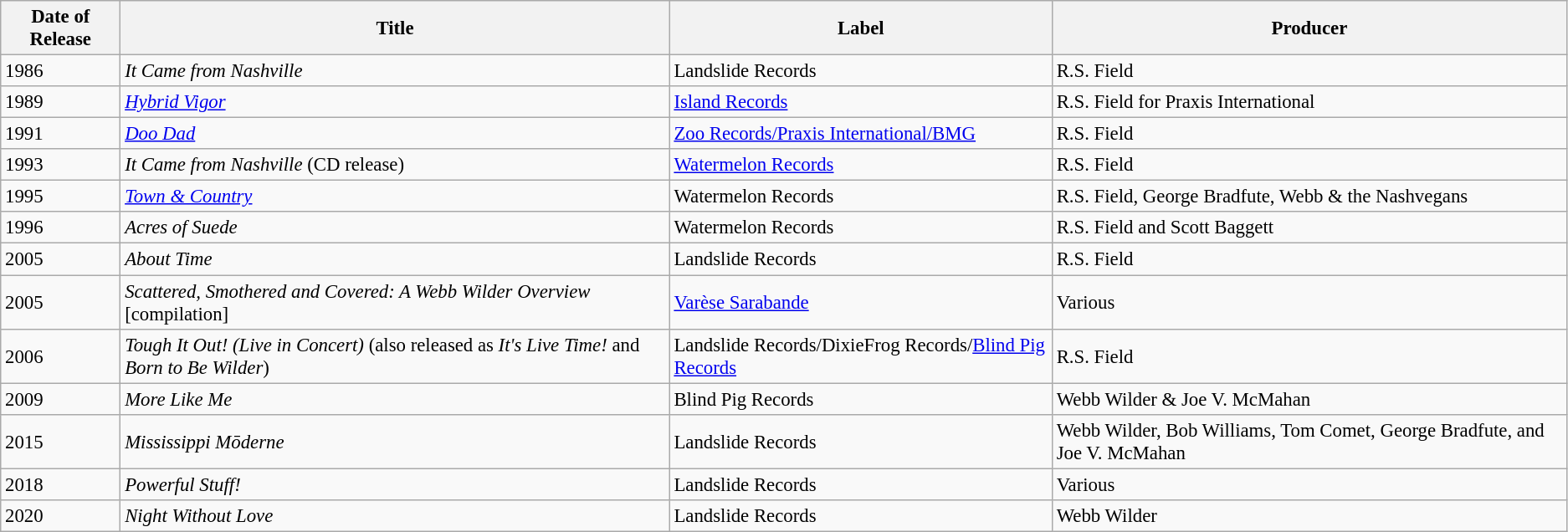<table class="wikitable" style="font-size: 95%;">
<tr>
<th>Date of Release</th>
<th>Title</th>
<th>Label</th>
<th>Producer</th>
</tr>
<tr>
<td>1986</td>
<td><em>It Came from Nashville</em></td>
<td>Landslide Records</td>
<td>R.S. Field</td>
</tr>
<tr>
<td>1989</td>
<td><em><a href='#'>Hybrid Vigor</a></em></td>
<td><a href='#'>Island Records</a></td>
<td>R.S. Field for Praxis International</td>
</tr>
<tr>
<td>1991</td>
<td><em><a href='#'>Doo Dad</a></em></td>
<td><a href='#'>Zoo Records/Praxis International/BMG</a></td>
<td>R.S. Field</td>
</tr>
<tr>
<td>1993</td>
<td><em>It Came from Nashville</em> (CD release)</td>
<td><a href='#'>Watermelon Records</a></td>
<td>R.S. Field</td>
</tr>
<tr>
<td>1995</td>
<td><em><a href='#'>Town & Country</a></em></td>
<td>Watermelon Records</td>
<td>R.S. Field, George Bradfute, Webb & the Nashvegans</td>
</tr>
<tr>
<td>1996</td>
<td><em>Acres of Suede</em></td>
<td>Watermelon Records</td>
<td>R.S. Field and Scott Baggett</td>
</tr>
<tr>
<td>2005</td>
<td><em>About Time</em></td>
<td>Landslide Records</td>
<td>R.S. Field</td>
</tr>
<tr>
<td>2005</td>
<td><em>Scattered, Smothered and Covered: A Webb Wilder Overview</em> [compilation]</td>
<td><a href='#'>Varèse Sarabande</a></td>
<td>Various</td>
</tr>
<tr>
<td>2006</td>
<td><em>Tough It Out! (Live in Concert)</em> (also released as <em>It's Live Time!</em> and <em>Born to Be Wilder</em>)</td>
<td>Landslide Records/DixieFrog Records/<a href='#'>Blind Pig Records</a></td>
<td>R.S. Field</td>
</tr>
<tr>
<td>2009</td>
<td><em>More Like Me</em></td>
<td>Blind Pig Records</td>
<td>Webb Wilder & Joe V. McMahan</td>
</tr>
<tr>
<td>2015</td>
<td><em>Mississippi Mōderne</em></td>
<td>Landslide Records</td>
<td>Webb Wilder, Bob Williams, Tom Comet, George Bradfute, and Joe V. McMahan</td>
</tr>
<tr>
<td>2018</td>
<td><em>Powerful Stuff!</em></td>
<td>Landslide Records</td>
<td>Various</td>
</tr>
<tr>
<td>2020</td>
<td><em>Night Without Love</em></td>
<td>Landslide Records</td>
<td>Webb Wilder</td>
</tr>
</table>
